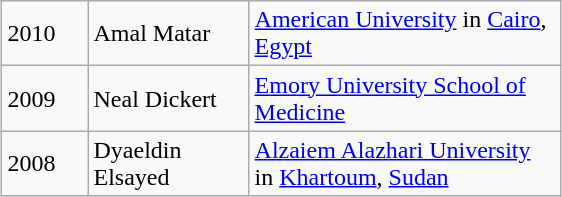<table class="wikitable" style="margin: 1em auto 1em auto;">
<tr>
<td width="50pt">2010</td>
<td width="100pt">Amal Matar</td>
<td width="200pt"><a href='#'>American University</a> in <a href='#'>Cairo</a>, <a href='#'>Egypt</a></td>
</tr>
<tr>
<td>2009</td>
<td>Neal Dickert</td>
<td><a href='#'>Emory University School of Medicine</a></td>
</tr>
<tr>
<td>2008</td>
<td>Dyaeldin Elsayed</td>
<td><a href='#'>Alzaiem Alazhari University</a> in <a href='#'>Khartoum</a>, <a href='#'>Sudan</a></td>
</tr>
</table>
